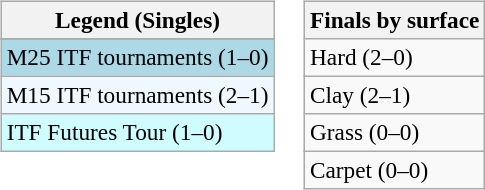<table>
<tr valign=top>
<td><br><table class=wikitable style=font-size:97%>
<tr>
<th>Legend (Singles)</th>
</tr>
<tr bgcolor=e5d1cb>
</tr>
<tr style="background:lightblue;">
<td>M25 ITF tournaments (1–0)</td>
</tr>
<tr style="background:#f0f8ff;">
<td>M15 ITF tournaments (2–1)</td>
</tr>
<tr bgcolor=cffcff>
<td>ITF Futures Tour (1–0)</td>
</tr>
</table>
</td>
<td><br><table class="wikitable" style=font-size:97%>
<tr>
<th>Finals by surface</th>
</tr>
<tr>
<td>Hard (2–0)</td>
</tr>
<tr>
<td>Clay (2–1)</td>
</tr>
<tr>
<td>Grass (0–0)</td>
</tr>
<tr>
<td>Carpet (0–0)</td>
</tr>
</table>
</td>
</tr>
</table>
